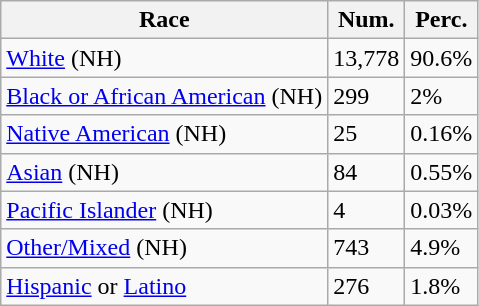<table class="wikitable">
<tr>
<th>Race</th>
<th>Num.</th>
<th>Perc.</th>
</tr>
<tr>
<td><a href='#'>White</a> (NH)</td>
<td>13,778</td>
<td>90.6%</td>
</tr>
<tr>
<td><a href='#'>Black or African American</a> (NH)</td>
<td>299</td>
<td>2%</td>
</tr>
<tr>
<td><a href='#'>Native American</a> (NH)</td>
<td>25</td>
<td>0.16%</td>
</tr>
<tr>
<td><a href='#'>Asian</a> (NH)</td>
<td>84</td>
<td>0.55%</td>
</tr>
<tr>
<td><a href='#'>Pacific Islander</a> (NH)</td>
<td>4</td>
<td>0.03%</td>
</tr>
<tr>
<td><a href='#'>Other/Mixed</a> (NH)</td>
<td>743</td>
<td>4.9%</td>
</tr>
<tr>
<td><a href='#'>Hispanic</a> or <a href='#'>Latino</a></td>
<td>276</td>
<td>1.8%</td>
</tr>
</table>
